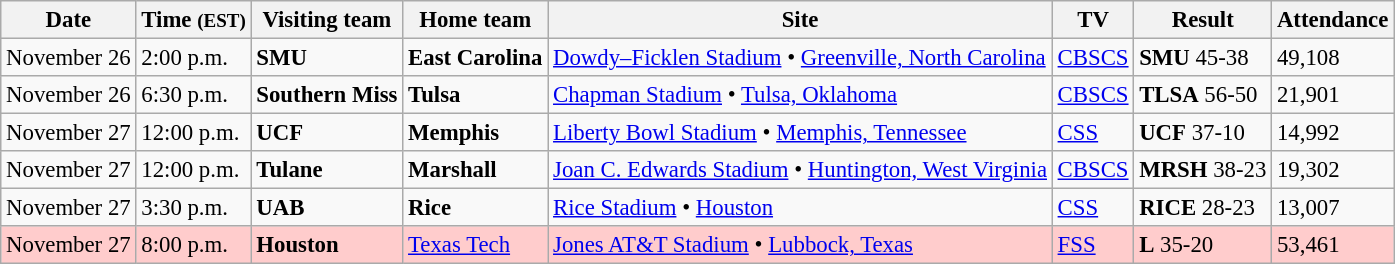<table class="wikitable" style="font-size:95%;">
<tr>
<th>Date</th>
<th>Time <small>(EST)</small></th>
<th>Visiting team</th>
<th>Home team</th>
<th>Site</th>
<th>TV</th>
<th>Result</th>
<th>Attendance</th>
</tr>
<tr bgcolor=>
<td>November 26</td>
<td>2:00 p.m.</td>
<td><strong>SMU</strong></td>
<td><strong>East Carolina</strong></td>
<td><a href='#'>Dowdy–Ficklen Stadium</a> • <a href='#'>Greenville, North Carolina</a></td>
<td><a href='#'>CBSCS</a></td>
<td><strong>SMU</strong> 45-38</td>
<td>49,108</td>
</tr>
<tr bgcolor=>
<td>November 26</td>
<td>6:30 p.m.</td>
<td><strong>Southern Miss</strong></td>
<td><strong>Tulsa</strong></td>
<td><a href='#'>Chapman Stadium</a> • <a href='#'>Tulsa, Oklahoma</a></td>
<td><a href='#'>CBSCS</a></td>
<td><strong>TLSA</strong> 56-50</td>
<td>21,901</td>
</tr>
<tr bgcolor=>
<td>November 27</td>
<td>12:00 p.m.</td>
<td><strong>UCF</strong></td>
<td><strong>Memphis</strong></td>
<td><a href='#'>Liberty Bowl Stadium</a> • <a href='#'>Memphis, Tennessee</a></td>
<td><a href='#'>CSS</a></td>
<td><strong>UCF</strong> 37-10</td>
<td>14,992</td>
</tr>
<tr bgcolor=>
<td>November 27</td>
<td>12:00 p.m.</td>
<td><strong>Tulane</strong></td>
<td><strong>Marshall</strong></td>
<td><a href='#'>Joan C. Edwards Stadium</a> • <a href='#'>Huntington, West Virginia</a></td>
<td><a href='#'>CBSCS</a></td>
<td><strong>MRSH</strong> 38-23</td>
<td>19,302</td>
</tr>
<tr bgcolor=>
<td>November 27</td>
<td>3:30 p.m.</td>
<td><strong>UAB</strong></td>
<td><strong>Rice</strong></td>
<td><a href='#'>Rice Stadium</a> • <a href='#'>Houston</a></td>
<td><a href='#'>CSS</a></td>
<td><strong>RICE</strong> 28-23</td>
<td>13,007</td>
</tr>
<tr bgcolor=#ffcccc>
<td>November 27</td>
<td>8:00 p.m.</td>
<td><strong>Houston</strong></td>
<td><a href='#'>Texas Tech</a></td>
<td><a href='#'>Jones AT&T Stadium</a> • <a href='#'>Lubbock, Texas</a></td>
<td><a href='#'>FSS</a></td>
<td><strong>L</strong> 35-20</td>
<td>53,461</td>
</tr>
</table>
